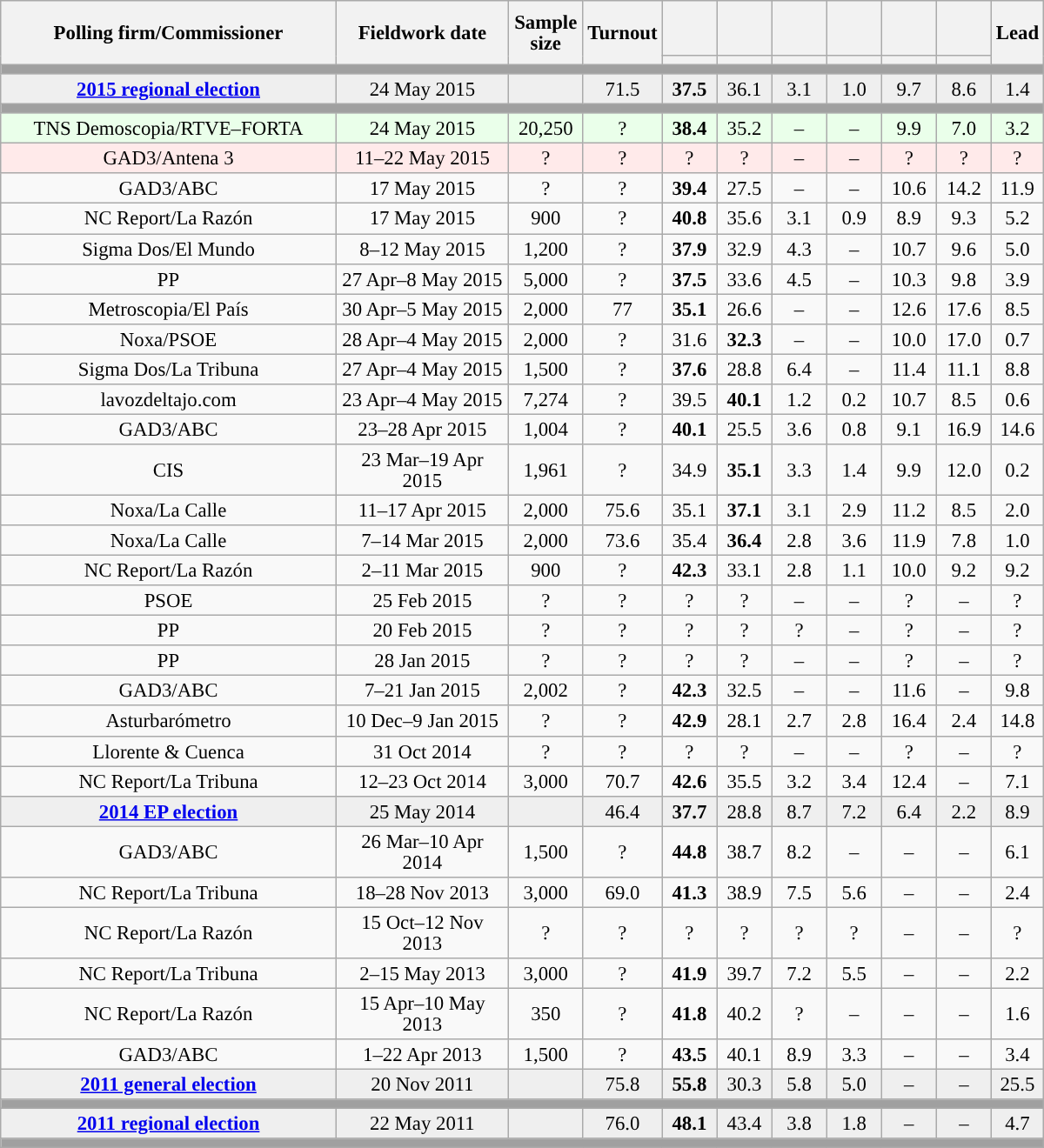<table class="wikitable collapsible collapsed" style="text-align:center; font-size:95%; line-height:16px;">
<tr style="height:42px;">
<th style="width:250px;" rowspan="2">Polling firm/Commissioner</th>
<th style="width:125px;" rowspan="2">Fieldwork date</th>
<th style="width:50px;" rowspan="2">Sample size</th>
<th style="width:45px;" rowspan="2">Turnout</th>
<th style="width:35px;"></th>
<th style="width:35px;"></th>
<th style="width:35px;"></th>
<th style="width:35px;"></th>
<th style="width:35px;"></th>
<th style="width:35px;"></th>
<th style="width:30px;" rowspan="2">Lead</th>
</tr>
<tr>
<th style="color:inherit;background:"></th>
<th style="color:inherit;background:"></th>
<th style="color:inherit;background:"></th>
<th style="color:inherit;background:"></th>
<th style="color:inherit;background:"></th>
<th style="color:inherit;background:"></th>
</tr>
<tr>
<td colspan="11" style="background:#A0A0A0"></td>
</tr>
<tr style="background:#EFEFEF;">
<td><strong><a href='#'>2015 regional election</a></strong></td>
<td>24 May 2015</td>
<td></td>
<td>71.5</td>
<td><strong>37.5</strong><br></td>
<td>36.1<br></td>
<td>3.1<br></td>
<td>1.0<br></td>
<td>9.7<br></td>
<td>8.6<br></td>
<td style="background:">1.4</td>
</tr>
<tr>
<td colspan="11" style="background:#A0A0A0"></td>
</tr>
<tr style="background:#EAFFEA;">
<td>TNS Demoscopia/RTVE–FORTA</td>
<td>24 May 2015</td>
<td>20,250</td>
<td>?</td>
<td><strong>38.4</strong><br></td>
<td>35.2<br></td>
<td>–</td>
<td>–</td>
<td>9.9<br></td>
<td>7.0<br></td>
<td style="background:">3.2</td>
</tr>
<tr style="background:#FFEAEA;">
<td>GAD3/Antena 3</td>
<td>11–22 May 2015</td>
<td>?</td>
<td>?</td>
<td>?<br></td>
<td>?<br></td>
<td>–</td>
<td>–</td>
<td>?<br></td>
<td>?<br></td>
<td style="background:">?</td>
</tr>
<tr>
<td>GAD3/ABC</td>
<td>17 May 2015</td>
<td>?</td>
<td>?</td>
<td><strong>39.4</strong><br></td>
<td>27.5<br></td>
<td>–</td>
<td>–</td>
<td>10.6<br></td>
<td>14.2<br></td>
<td style="background:">11.9</td>
</tr>
<tr>
<td>NC Report/La Razón</td>
<td>17 May 2015</td>
<td>900</td>
<td>?</td>
<td><strong>40.8</strong><br></td>
<td>35.6<br></td>
<td>3.1<br></td>
<td>0.9<br></td>
<td>8.9<br></td>
<td>9.3<br></td>
<td style="background:">5.2</td>
</tr>
<tr>
<td>Sigma Dos/El Mundo</td>
<td>8–12 May 2015</td>
<td>1,200</td>
<td>?</td>
<td><strong>37.9</strong><br></td>
<td>32.9<br></td>
<td>4.3<br></td>
<td>–</td>
<td>10.7<br></td>
<td>9.6<br></td>
<td style="background:">5.0</td>
</tr>
<tr>
<td>PP</td>
<td>27 Apr–8 May 2015</td>
<td>5,000</td>
<td>?</td>
<td><strong>37.5</strong><br></td>
<td>33.6<br></td>
<td>4.5<br></td>
<td>–</td>
<td>10.3<br></td>
<td>9.8<br></td>
<td style="background:">3.9</td>
</tr>
<tr>
<td>Metroscopia/El País</td>
<td>30 Apr–5 May 2015</td>
<td>2,000</td>
<td>77</td>
<td><strong>35.1</strong><br></td>
<td>26.6<br></td>
<td>–</td>
<td>–</td>
<td>12.6<br></td>
<td>17.6<br></td>
<td style="background:">8.5</td>
</tr>
<tr>
<td>Noxa/PSOE</td>
<td>28 Apr–4 May 2015</td>
<td>2,000</td>
<td>?</td>
<td>31.6<br></td>
<td><strong>32.3</strong><br></td>
<td>–</td>
<td>–</td>
<td>10.0<br></td>
<td>17.0<br></td>
<td style="background:">0.7</td>
</tr>
<tr>
<td>Sigma Dos/La Tribuna</td>
<td>27 Apr–4 May 2015</td>
<td>1,500</td>
<td>?</td>
<td><strong>37.6</strong><br></td>
<td>28.8<br></td>
<td>6.4<br></td>
<td>–</td>
<td>11.4<br></td>
<td>11.1<br></td>
<td style="background:">8.8</td>
</tr>
<tr>
<td>lavozdeltajo.com</td>
<td>23 Apr–4 May 2015</td>
<td>7,274</td>
<td>?</td>
<td>39.5<br></td>
<td><strong>40.1</strong><br></td>
<td>1.2<br></td>
<td>0.2<br></td>
<td>10.7<br></td>
<td>8.5<br></td>
<td style="background:">0.6</td>
</tr>
<tr>
<td>GAD3/ABC</td>
<td>23–28 Apr 2015</td>
<td>1,004</td>
<td>?</td>
<td><strong>40.1</strong><br></td>
<td>25.5<br></td>
<td>3.6<br></td>
<td>0.8<br></td>
<td>9.1<br></td>
<td>16.9<br></td>
<td style="background:">14.6</td>
</tr>
<tr>
<td>CIS</td>
<td>23 Mar–19 Apr 2015</td>
<td>1,961</td>
<td>?</td>
<td>34.9<br></td>
<td><strong>35.1</strong><br></td>
<td>3.3<br></td>
<td>1.4<br></td>
<td>9.9<br></td>
<td>12.0<br></td>
<td style="background:">0.2</td>
</tr>
<tr>
<td>Noxa/La Calle</td>
<td>11–17 Apr 2015</td>
<td>2,000</td>
<td>75.6</td>
<td>35.1<br></td>
<td><strong>37.1</strong><br></td>
<td>3.1<br></td>
<td>2.9<br></td>
<td>11.2<br></td>
<td>8.5<br></td>
<td style="background:">2.0</td>
</tr>
<tr>
<td>Noxa/La Calle</td>
<td>7–14 Mar 2015</td>
<td>2,000</td>
<td>73.6</td>
<td>35.4<br></td>
<td><strong>36.4</strong><br></td>
<td>2.8<br></td>
<td>3.6<br></td>
<td>11.9<br></td>
<td>7.8<br></td>
<td style="background:">1.0</td>
</tr>
<tr>
<td>NC Report/La Razón</td>
<td>2–11 Mar 2015</td>
<td>900</td>
<td>?</td>
<td><strong>42.3</strong><br></td>
<td>33.1<br></td>
<td>2.8<br></td>
<td>1.1<br></td>
<td>10.0<br></td>
<td>9.2<br></td>
<td style="background:">9.2</td>
</tr>
<tr>
<td>PSOE</td>
<td>25 Feb 2015</td>
<td>?</td>
<td>?</td>
<td>?<br></td>
<td>?<br></td>
<td>–</td>
<td>–</td>
<td>?<br></td>
<td>–</td>
<td style="background:">?</td>
</tr>
<tr>
<td>PP</td>
<td>20 Feb 2015</td>
<td>?</td>
<td>?</td>
<td>?<br></td>
<td>?<br></td>
<td>?<br></td>
<td>–</td>
<td>?<br></td>
<td>–</td>
<td style="background:">?</td>
</tr>
<tr>
<td>PP</td>
<td>28 Jan 2015</td>
<td>?</td>
<td>?</td>
<td>?<br></td>
<td>?<br></td>
<td>–</td>
<td>–</td>
<td>?<br></td>
<td>–</td>
<td style="background:">?</td>
</tr>
<tr>
<td>GAD3/ABC</td>
<td>7–21 Jan 2015</td>
<td>2,002</td>
<td>?</td>
<td><strong>42.3</strong><br></td>
<td>32.5<br></td>
<td>–</td>
<td>–</td>
<td>11.6<br></td>
<td>–</td>
<td style="background:">9.8</td>
</tr>
<tr>
<td>Asturbarómetro</td>
<td>10 Dec–9 Jan 2015</td>
<td>?</td>
<td>?</td>
<td><strong>42.9</strong><br></td>
<td>28.1<br></td>
<td>2.7<br></td>
<td>2.8<br></td>
<td>16.4<br></td>
<td>2.4<br></td>
<td style="background:">14.8</td>
</tr>
<tr>
<td>Llorente & Cuenca</td>
<td>31 Oct 2014</td>
<td>?</td>
<td>?</td>
<td>?<br></td>
<td>?<br></td>
<td>–</td>
<td>–</td>
<td>?<br></td>
<td>–</td>
<td style="background:">?</td>
</tr>
<tr>
<td>NC Report/La Tribuna</td>
<td>12–23 Oct 2014</td>
<td>3,000</td>
<td>70.7</td>
<td><strong>42.6</strong><br></td>
<td>35.5<br></td>
<td>3.2<br></td>
<td>3.4<br></td>
<td>12.4<br></td>
<td>–</td>
<td style="background:">7.1</td>
</tr>
<tr style="background:#EFEFEF;">
<td><strong><a href='#'>2014 EP election</a></strong></td>
<td>25 May 2014</td>
<td></td>
<td>46.4</td>
<td><strong>37.7</strong><br></td>
<td>28.8<br></td>
<td>8.7<br></td>
<td>7.2<br></td>
<td>6.4<br></td>
<td>2.2<br></td>
<td style="background:">8.9</td>
</tr>
<tr>
<td>GAD3/ABC</td>
<td>26 Mar–10 Apr 2014</td>
<td>1,500</td>
<td>?</td>
<td><strong>44.8</strong><br></td>
<td>38.7<br></td>
<td>8.2<br></td>
<td>–</td>
<td>–</td>
<td>–</td>
<td style="background:">6.1</td>
</tr>
<tr>
<td>NC Report/La Tribuna</td>
<td>18–28 Nov 2013</td>
<td>3,000</td>
<td>69.0</td>
<td><strong>41.3</strong><br></td>
<td>38.9<br></td>
<td>7.5<br></td>
<td>5.6<br></td>
<td>–</td>
<td>–</td>
<td style="background:">2.4</td>
</tr>
<tr>
<td>NC Report/La Razón</td>
<td>15 Oct–12 Nov 2013</td>
<td>?</td>
<td>?</td>
<td>?<br></td>
<td>?<br></td>
<td>?<br></td>
<td>?<br></td>
<td>–</td>
<td>–</td>
<td style="background:">?</td>
</tr>
<tr>
<td>NC Report/La Tribuna</td>
<td>2–15 May 2013</td>
<td>3,000</td>
<td>?</td>
<td><strong>41.9</strong><br></td>
<td>39.7<br></td>
<td>7.2<br></td>
<td>5.5<br></td>
<td>–</td>
<td>–</td>
<td style="background:">2.2</td>
</tr>
<tr>
<td>NC Report/La Razón</td>
<td>15 Apr–10 May 2013</td>
<td>350</td>
<td>?</td>
<td><strong>41.8</strong><br></td>
<td>40.2<br></td>
<td>?<br></td>
<td>–</td>
<td>–</td>
<td>–</td>
<td style="background:">1.6</td>
</tr>
<tr>
<td>GAD3/ABC</td>
<td>1–22 Apr 2013</td>
<td>1,500</td>
<td>?</td>
<td><strong>43.5</strong><br></td>
<td>40.1<br></td>
<td>8.9<br></td>
<td>3.3<br></td>
<td>–</td>
<td>–</td>
<td style="background:">3.4</td>
</tr>
<tr style="background:#EFEFEF;">
<td><strong><a href='#'>2011 general election</a></strong></td>
<td>20 Nov 2011</td>
<td></td>
<td>75.8</td>
<td><strong>55.8</strong><br></td>
<td>30.3<br></td>
<td>5.8<br></td>
<td>5.0<br></td>
<td>–</td>
<td>–</td>
<td style="background:">25.5</td>
</tr>
<tr>
<td colspan="11" style="background:#A0A0A0"></td>
</tr>
<tr style="background:#EFEFEF;">
<td><strong><a href='#'>2011 regional election</a></strong></td>
<td>22 May 2011</td>
<td></td>
<td>76.0</td>
<td><strong>48.1</strong><br></td>
<td>43.4<br></td>
<td>3.8<br></td>
<td>1.8<br></td>
<td>–</td>
<td>–</td>
<td style="background:">4.7</td>
</tr>
<tr>
<td colspan="11" style="background:#A0A0A0"></td>
</tr>
</table>
